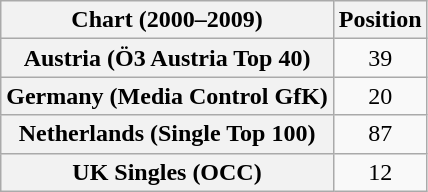<table class="wikitable sortable plainrowheaders">
<tr>
<th>Chart (2000–2009)</th>
<th>Position</th>
</tr>
<tr>
<th scope="row">Austria (Ö3 Austria Top 40)</th>
<td style="text-align:center;">39</td>
</tr>
<tr>
<th scope="row">Germany (Media Control GfK)</th>
<td style="text-align:center;">20</td>
</tr>
<tr>
<th scope="row">Netherlands (Single Top 100)</th>
<td style="text-align:center;">87</td>
</tr>
<tr>
<th scope="row">UK Singles (OCC)</th>
<td style="text-align:center;">12</td>
</tr>
</table>
